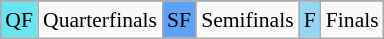<table class="wikitable" style="margin:0.5em auto; font-size:90%; line-height:1.25em;">
<tr>
</tr>
<tr>
<td bgcolor="#6be4f2" align=center>QF</td>
<td>Quarterfinals</td>
<td bgcolor="#5ea2f7" align=center>SF</td>
<td>Semifinals</td>
<td bgcolor="#95d6f7" align=center>F</td>
<td>Finals</td>
</tr>
</table>
